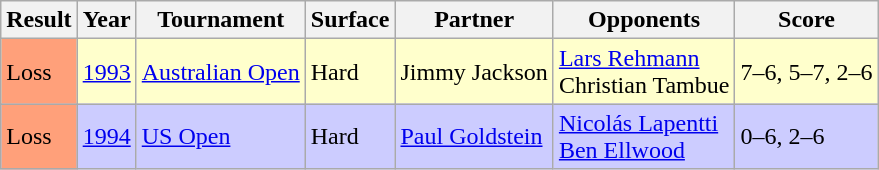<table class="sortable wikitable">
<tr>
<th>Result</th>
<th>Year</th>
<th>Tournament</th>
<th>Surface</th>
<th>Partner</th>
<th>Opponents</th>
<th class=unsortable>Score</th>
</tr>
<tr bgcolor=ffffcc>
<td bgcolor=FFA07A>Loss</td>
<td><a href='#'>1993</a></td>
<td><a href='#'>Australian Open</a></td>
<td>Hard</td>
<td> Jimmy Jackson</td>
<td> <a href='#'>Lars Rehmann</a><br> Christian Tambue</td>
<td>7–6, 5–7, 2–6</td>
</tr>
<tr style="background:#ccccff;">
<td bgcolor=FFA07A>Loss</td>
<td><a href='#'>1994</a></td>
<td><a href='#'>US Open</a></td>
<td>Hard</td>
<td> <a href='#'>Paul Goldstein</a></td>
<td> <a href='#'>Nicolás Lapentti</a><br> <a href='#'>Ben Ellwood</a></td>
<td>0–6, 2–6</td>
</tr>
</table>
